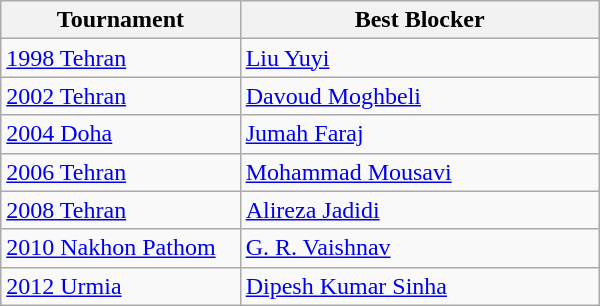<table class=wikitable style="width: 400px;">
<tr>
<th style="width: 40%;">Tournament</th>
<th style="width: 60%;">Best Blocker</th>
</tr>
<tr>
<td><a href='#'>1998 Tehran</a></td>
<td> <a href='#'>Liu Yuyi</a></td>
</tr>
<tr>
<td><a href='#'>2002 Tehran</a></td>
<td> <a href='#'>Davoud Moghbeli</a></td>
</tr>
<tr>
<td><a href='#'>2004 Doha</a></td>
<td> <a href='#'>Jumah Faraj</a></td>
</tr>
<tr>
<td><a href='#'>2006 Tehran</a></td>
<td> <a href='#'>Mohammad Mousavi</a></td>
</tr>
<tr>
<td><a href='#'>2008 Tehran</a></td>
<td> <a href='#'>Alireza Jadidi</a></td>
</tr>
<tr>
<td><a href='#'>2010 Nakhon Pathom</a></td>
<td> <a href='#'>G. R. Vaishnav</a></td>
</tr>
<tr>
<td><a href='#'>2012 Urmia</a></td>
<td> <a href='#'>Dipesh Kumar Sinha</a></td>
</tr>
</table>
